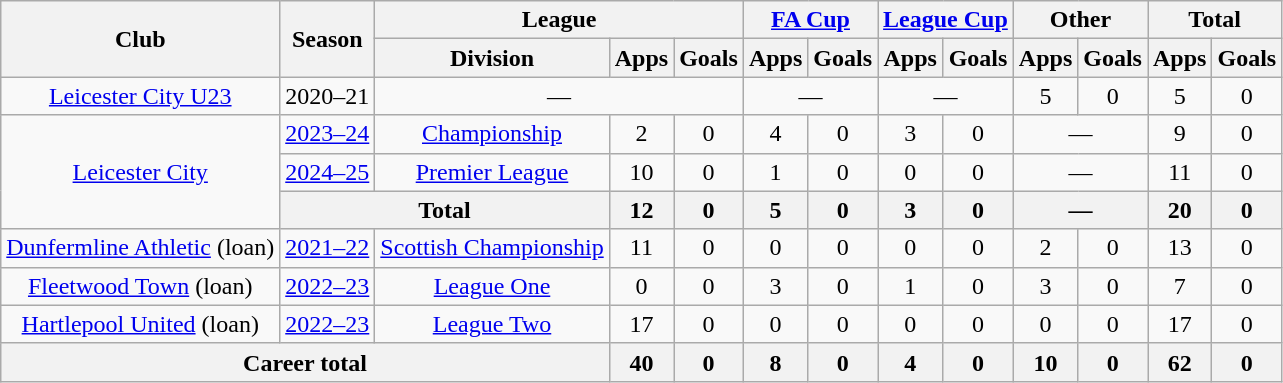<table class="wikitable" style="text-align: center;">
<tr>
<th rowspan="2">Club</th>
<th rowspan="2">Season</th>
<th colspan="3">League</th>
<th colspan="2"><a href='#'>FA Cup</a></th>
<th colspan="2"><a href='#'>League Cup</a></th>
<th colspan="2">Other</th>
<th colspan="2">Total</th>
</tr>
<tr>
<th>Division</th>
<th>Apps</th>
<th>Goals</th>
<th>Apps</th>
<th>Goals</th>
<th>Apps</th>
<th>Goals</th>
<th>Apps</th>
<th>Goals</th>
<th>Apps</th>
<th>Goals</th>
</tr>
<tr>
<td><a href='#'>Leicester City U23</a></td>
<td>2020–21</td>
<td colspan="3">—</td>
<td colspan="2">—</td>
<td colspan="2">—</td>
<td>5</td>
<td>0</td>
<td>5</td>
<td>0</td>
</tr>
<tr>
<td rowspan="3"><a href='#'>Leicester City</a></td>
<td><a href='#'>2023–24</a></td>
<td><a href='#'>Championship</a></td>
<td>2</td>
<td>0</td>
<td>4</td>
<td>0</td>
<td>3</td>
<td>0</td>
<td colspan="2">—</td>
<td>9</td>
<td>0</td>
</tr>
<tr>
<td><a href='#'>2024–25</a></td>
<td><a href='#'>Premier League</a></td>
<td>10</td>
<td>0</td>
<td>1</td>
<td>0</td>
<td>0</td>
<td>0</td>
<td colspan="2">—</td>
<td>11</td>
<td>0</td>
</tr>
<tr>
<th colspan=2>Total</th>
<th>12</th>
<th>0</th>
<th>5</th>
<th>0</th>
<th>3</th>
<th>0</th>
<th colspan="2">—</th>
<th>20</th>
<th>0</th>
</tr>
<tr>
<td><a href='#'>Dunfermline Athletic</a> (loan)</td>
<td><a href='#'>2021–22</a></td>
<td><a href='#'>Scottish Championship</a></td>
<td>11</td>
<td>0</td>
<td>0</td>
<td>0</td>
<td>0</td>
<td>0</td>
<td>2</td>
<td>0</td>
<td>13</td>
<td>0</td>
</tr>
<tr>
<td><a href='#'>Fleetwood Town</a> (loan)</td>
<td><a href='#'>2022–23</a></td>
<td><a href='#'>League One</a></td>
<td>0</td>
<td>0</td>
<td>3</td>
<td>0</td>
<td>1</td>
<td>0</td>
<td>3</td>
<td>0</td>
<td>7</td>
<td>0</td>
</tr>
<tr>
<td><a href='#'>Hartlepool United</a> (loan)</td>
<td><a href='#'>2022–23</a></td>
<td><a href='#'>League Two</a></td>
<td>17</td>
<td>0</td>
<td>0</td>
<td>0</td>
<td>0</td>
<td>0</td>
<td>0</td>
<td>0</td>
<td>17</td>
<td>0</td>
</tr>
<tr>
<th colspan="3">Career total</th>
<th>40</th>
<th>0</th>
<th>8</th>
<th>0</th>
<th>4</th>
<th>0</th>
<th>10</th>
<th>0</th>
<th>62</th>
<th>0</th>
</tr>
</table>
